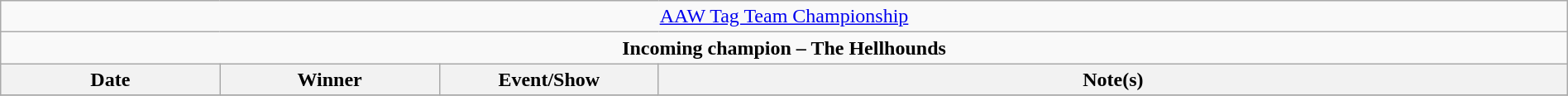<table class="wikitable" style="text-align:center; width:100%;">
<tr>
<td colspan="4" style="text-align: center;"><a href='#'>AAW Tag Team Championship</a></td>
</tr>
<tr>
<td colspan="4" style="text-align: center;"><strong>Incoming champion – The Hellhounds </strong></td>
</tr>
<tr>
<th width="14%">Date</th>
<th width="14%">Winner</th>
<th width="14%">Event/Show</th>
<th width="58%">Note(s)</th>
</tr>
<tr>
</tr>
</table>
